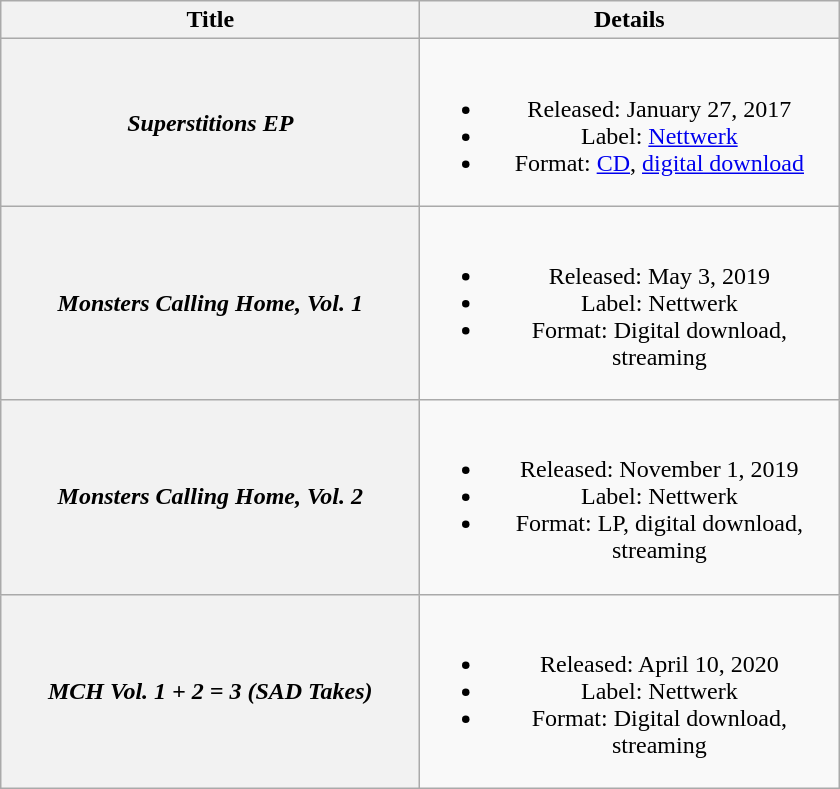<table class="wikitable plainrowheaders" style="text-align:center;">
<tr>
<th scope="col" style="width:17em;">Title</th>
<th scope="col" style="width:17em;">Details</th>
</tr>
<tr>
<th scope="row"><em>Superstitions EP</em></th>
<td><br><ul><li>Released: January 27, 2017</li><li>Label: <a href='#'>Nettwerk</a></li><li>Format: <a href='#'>CD</a>, <a href='#'>digital download</a></li></ul></td>
</tr>
<tr>
<th scope="row"><em>Monsters Calling Home, Vol. 1</em></th>
<td><br><ul><li>Released: May 3, 2019</li><li>Label: Nettwerk</li><li>Format: Digital download, streaming</li></ul></td>
</tr>
<tr>
<th scope="row"><em>Monsters Calling Home, Vol. 2</em></th>
<td><br><ul><li>Released: November 1, 2019</li><li>Label: Nettwerk</li><li>Format: LP, digital download, streaming</li></ul></td>
</tr>
<tr>
<th scope="row"><em>MCH Vol. 1 + 2 = 3 (SAD Takes)</em></th>
<td><br><ul><li>Released: April 10, 2020</li><li>Label: Nettwerk</li><li>Format: Digital download, streaming</li></ul></td>
</tr>
</table>
